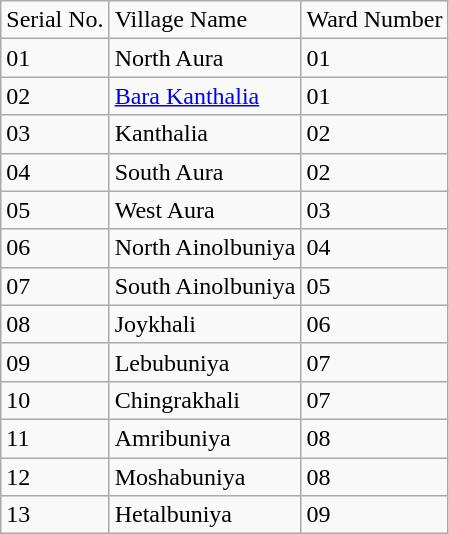<table class="wikitable">
<tr>
<td>Serial No.</td>
<td>Village Name</td>
<td>Ward Number</td>
</tr>
<tr>
<td>01</td>
<td>North Aura</td>
<td>01</td>
</tr>
<tr>
<td>02</td>
<td><a href='#'>Bara Kanthalia</a></td>
<td>01</td>
</tr>
<tr>
<td>03</td>
<td>Kanthalia</td>
<td>02</td>
</tr>
<tr>
<td>04</td>
<td>South Aura</td>
<td>02</td>
</tr>
<tr>
<td>05</td>
<td>West Aura</td>
<td>03</td>
</tr>
<tr>
<td>06</td>
<td>North Ainolbuniya</td>
<td>04</td>
</tr>
<tr>
<td>07</td>
<td>South Ainolbuniya</td>
<td>05</td>
</tr>
<tr>
<td>08</td>
<td>Joykhali</td>
<td>06</td>
</tr>
<tr>
<td>09</td>
<td>Lebubuniya</td>
<td>07</td>
</tr>
<tr>
<td>10</td>
<td>Chingrakhali</td>
<td>07</td>
</tr>
<tr>
<td>11</td>
<td>Amribuniya</td>
<td>08</td>
</tr>
<tr>
<td>12</td>
<td>Moshabuniya</td>
<td>08</td>
</tr>
<tr>
<td>13</td>
<td>Hetalbuniya</td>
<td>09</td>
</tr>
</table>
